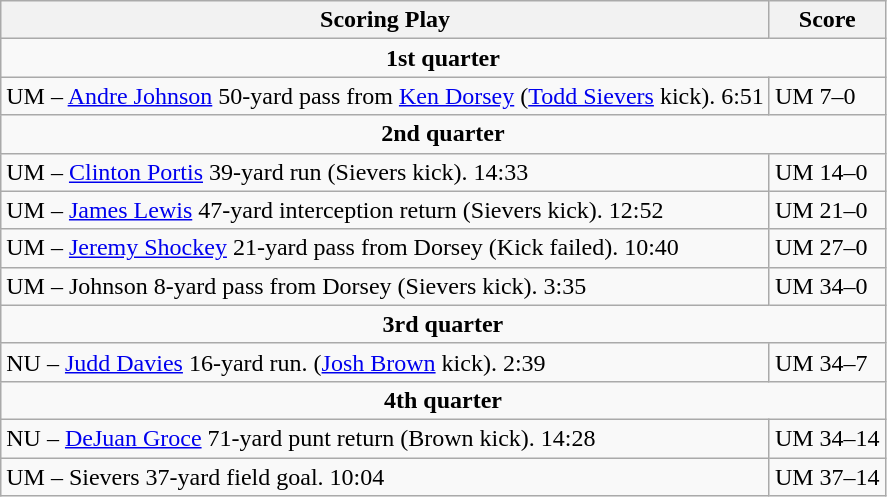<table class="wikitable">
<tr>
<th>Scoring Play</th>
<th>Score</th>
</tr>
<tr>
<td colspan="4" align="center"><strong>1st quarter</strong></td>
</tr>
<tr>
<td>UM – <a href='#'>Andre Johnson</a> 50-yard pass from <a href='#'>Ken Dorsey</a> (<a href='#'>Todd Sievers</a> kick). 6:51</td>
<td>UM 7–0</td>
</tr>
<tr>
<td colspan="4" align="center"><strong>2nd quarter</strong></td>
</tr>
<tr>
<td>UM – <a href='#'>Clinton Portis</a> 39-yard run (Sievers kick). 14:33</td>
<td>UM 14–0</td>
</tr>
<tr>
<td>UM – <a href='#'>James Lewis</a> 47-yard interception return (Sievers kick). 12:52</td>
<td>UM 21–0</td>
</tr>
<tr>
<td>UM – <a href='#'>Jeremy Shockey</a> 21-yard pass from Dorsey (Kick failed). 10:40</td>
<td>UM 27–0</td>
</tr>
<tr>
<td>UM – Johnson 8-yard pass from Dorsey (Sievers kick). 3:35</td>
<td>UM 34–0</td>
</tr>
<tr>
<td colspan="6" align="center"><strong>3rd quarter</strong></td>
</tr>
<tr>
<td>NU – <a href='#'>Judd Davies</a> 16-yard run. (<a href='#'>Josh Brown</a> kick). 2:39</td>
<td>UM 34–7</td>
</tr>
<tr>
<td colspan="6" align="center"><strong>4th quarter</strong></td>
</tr>
<tr>
<td>NU – <a href='#'>DeJuan Groce</a> 71-yard punt return (Brown kick). 14:28</td>
<td>UM 34–14</td>
</tr>
<tr>
<td>UM – Sievers 37-yard field goal. 10:04</td>
<td>UM 37–14</td>
</tr>
</table>
